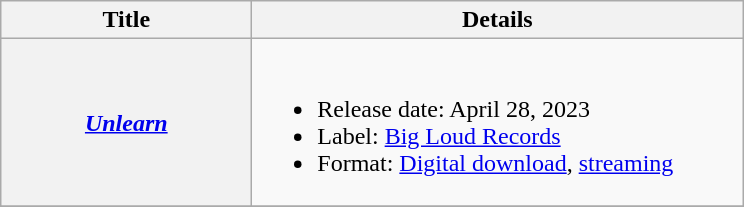<table class="wikitable plainrowheaders">
<tr>
<th style="width:10em;">Title</th>
<th style="width:20em;">Details</th>
</tr>
<tr>
<th scope="row"><em><a href='#'>Unlearn</a></em></th>
<td><br><ul><li>Release date: April 28, 2023</li><li>Label: <a href='#'>Big Loud Records</a></li><li>Format: <a href='#'>Digital download</a>, <a href='#'>streaming</a></li></ul></td>
</tr>
<tr>
</tr>
</table>
